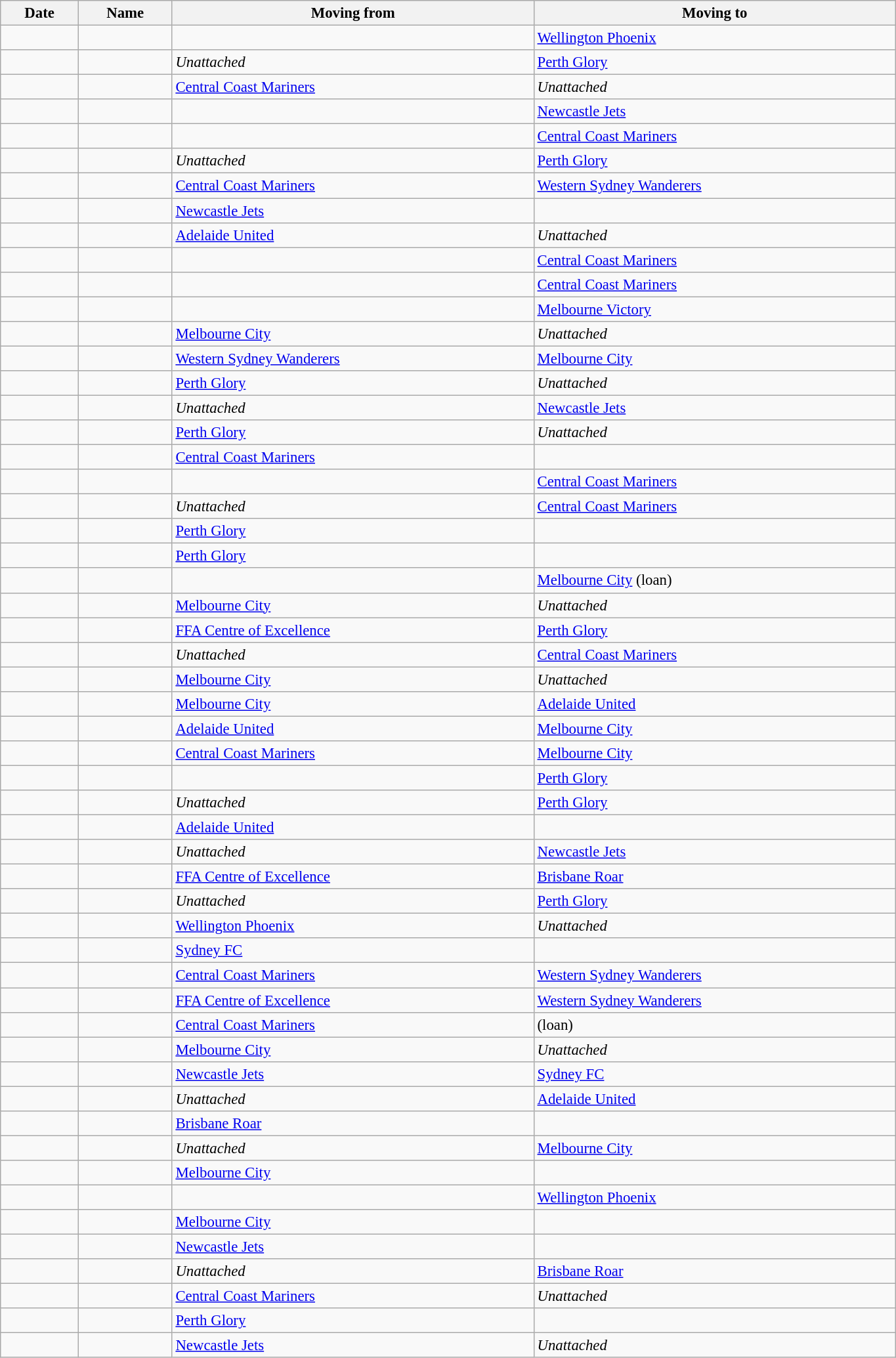<table class="wikitable sortable" style="width:72%; font-size:95%; ">
<tr>
<th>Date</th>
<th>Name</th>
<th>Moving from</th>
<th>Moving to</th>
</tr>
<tr>
<td></td>
<td></td>
<td></td>
<td><a href='#'>Wellington Phoenix</a></td>
</tr>
<tr>
<td></td>
<td></td>
<td><em>Unattached</em></td>
<td><a href='#'>Perth Glory</a></td>
</tr>
<tr>
<td></td>
<td></td>
<td><a href='#'>Central Coast Mariners</a></td>
<td><em>Unattached</em></td>
</tr>
<tr>
<td></td>
<td></td>
<td></td>
<td><a href='#'>Newcastle Jets</a></td>
</tr>
<tr>
<td></td>
<td></td>
<td></td>
<td><a href='#'>Central Coast Mariners</a></td>
</tr>
<tr>
<td></td>
<td></td>
<td><em>Unattached</em></td>
<td><a href='#'>Perth Glory</a></td>
</tr>
<tr>
<td></td>
<td></td>
<td><a href='#'>Central Coast Mariners</a></td>
<td><a href='#'>Western Sydney Wanderers</a></td>
</tr>
<tr>
<td></td>
<td></td>
<td><a href='#'>Newcastle Jets</a></td>
<td></td>
</tr>
<tr>
<td></td>
<td></td>
<td><a href='#'>Adelaide United</a></td>
<td><em>Unattached</em></td>
</tr>
<tr>
<td></td>
<td></td>
<td></td>
<td><a href='#'>Central Coast Mariners</a></td>
</tr>
<tr>
<td></td>
<td></td>
<td></td>
<td><a href='#'>Central Coast Mariners</a></td>
</tr>
<tr>
<td></td>
<td></td>
<td></td>
<td><a href='#'>Melbourne Victory</a></td>
</tr>
<tr>
<td></td>
<td></td>
<td><a href='#'>Melbourne City</a></td>
<td><em>Unattached</em></td>
</tr>
<tr>
<td></td>
<td></td>
<td><a href='#'>Western Sydney Wanderers</a></td>
<td><a href='#'>Melbourne City</a></td>
</tr>
<tr>
<td></td>
<td></td>
<td><a href='#'>Perth Glory</a></td>
<td><em>Unattached</em></td>
</tr>
<tr>
<td></td>
<td></td>
<td><em>Unattached</em></td>
<td><a href='#'>Newcastle Jets</a></td>
</tr>
<tr>
<td></td>
<td></td>
<td><a href='#'>Perth Glory</a></td>
<td><em>Unattached</em></td>
</tr>
<tr>
<td></td>
<td></td>
<td><a href='#'>Central Coast Mariners</a></td>
<td></td>
</tr>
<tr>
<td></td>
<td></td>
<td></td>
<td><a href='#'>Central Coast Mariners</a></td>
</tr>
<tr>
<td></td>
<td></td>
<td><em>Unattached</em></td>
<td><a href='#'>Central Coast Mariners</a></td>
</tr>
<tr>
<td></td>
<td></td>
<td><a href='#'>Perth Glory</a></td>
<td></td>
</tr>
<tr>
<td></td>
<td></td>
<td><a href='#'>Perth Glory</a></td>
<td></td>
</tr>
<tr>
<td></td>
<td></td>
<td></td>
<td><a href='#'>Melbourne City</a> (loan)</td>
</tr>
<tr>
<td></td>
<td></td>
<td><a href='#'>Melbourne City</a></td>
<td><em>Unattached</em></td>
</tr>
<tr>
<td></td>
<td></td>
<td><a href='#'>FFA Centre of Excellence</a></td>
<td><a href='#'>Perth Glory</a></td>
</tr>
<tr>
<td></td>
<td></td>
<td><em>Unattached</em></td>
<td><a href='#'>Central Coast Mariners</a></td>
</tr>
<tr>
<td></td>
<td></td>
<td><a href='#'>Melbourne City</a></td>
<td><em>Unattached</em></td>
</tr>
<tr>
<td></td>
<td></td>
<td><a href='#'>Melbourne City</a></td>
<td><a href='#'>Adelaide United</a></td>
</tr>
<tr>
<td></td>
<td></td>
<td><a href='#'>Adelaide United</a></td>
<td><a href='#'>Melbourne City</a></td>
</tr>
<tr>
<td></td>
<td></td>
<td><a href='#'>Central Coast Mariners</a></td>
<td><a href='#'>Melbourne City</a></td>
</tr>
<tr>
<td></td>
<td></td>
<td></td>
<td><a href='#'>Perth Glory</a></td>
</tr>
<tr>
<td></td>
<td></td>
<td><em>Unattached</em></td>
<td><a href='#'>Perth Glory</a></td>
</tr>
<tr>
<td></td>
<td></td>
<td><a href='#'>Adelaide United</a></td>
<td></td>
</tr>
<tr>
<td></td>
<td></td>
<td><em>Unattached</em></td>
<td><a href='#'>Newcastle Jets</a></td>
</tr>
<tr>
<td></td>
<td></td>
<td><a href='#'>FFA Centre of Excellence</a></td>
<td><a href='#'>Brisbane Roar</a></td>
</tr>
<tr>
<td></td>
<td></td>
<td><em>Unattached</em></td>
<td><a href='#'>Perth Glory</a></td>
</tr>
<tr>
<td></td>
<td></td>
<td><a href='#'>Wellington Phoenix</a></td>
<td><em>Unattached</em></td>
</tr>
<tr>
<td></td>
<td></td>
<td><a href='#'>Sydney FC</a></td>
<td></td>
</tr>
<tr>
<td></td>
<td></td>
<td><a href='#'>Central Coast Mariners</a></td>
<td><a href='#'>Western Sydney Wanderers</a></td>
</tr>
<tr>
<td></td>
<td></td>
<td><a href='#'>FFA Centre of Excellence</a></td>
<td><a href='#'>Western Sydney Wanderers</a></td>
</tr>
<tr>
<td></td>
<td></td>
<td><a href='#'>Central Coast Mariners</a></td>
<td> (loan)</td>
</tr>
<tr>
<td></td>
<td></td>
<td><a href='#'>Melbourne City</a></td>
<td><em>Unattached</em></td>
</tr>
<tr>
<td></td>
<td></td>
<td><a href='#'>Newcastle Jets</a></td>
<td><a href='#'>Sydney FC</a></td>
</tr>
<tr>
<td></td>
<td></td>
<td><em>Unattached</em></td>
<td><a href='#'>Adelaide United</a></td>
</tr>
<tr>
<td></td>
<td></td>
<td><a href='#'>Brisbane Roar</a></td>
<td></td>
</tr>
<tr>
<td></td>
<td></td>
<td><em>Unattached</em></td>
<td><a href='#'>Melbourne City</a></td>
</tr>
<tr>
<td></td>
<td></td>
<td><a href='#'>Melbourne City</a></td>
<td></td>
</tr>
<tr>
<td></td>
<td></td>
<td></td>
<td><a href='#'>Wellington Phoenix</a></td>
</tr>
<tr>
<td></td>
<td></td>
<td><a href='#'>Melbourne City</a></td>
<td></td>
</tr>
<tr>
<td></td>
<td></td>
<td><a href='#'>Newcastle Jets</a></td>
<td></td>
</tr>
<tr>
<td></td>
<td></td>
<td><em>Unattached</em></td>
<td><a href='#'>Brisbane Roar</a></td>
</tr>
<tr>
<td></td>
<td></td>
<td><a href='#'>Central Coast Mariners</a></td>
<td><em>Unattached</em></td>
</tr>
<tr>
<td></td>
<td></td>
<td><a href='#'>Perth Glory</a></td>
<td></td>
</tr>
<tr>
<td></td>
<td></td>
<td><a href='#'>Newcastle Jets</a></td>
<td><em>Unattached</em></td>
</tr>
</table>
